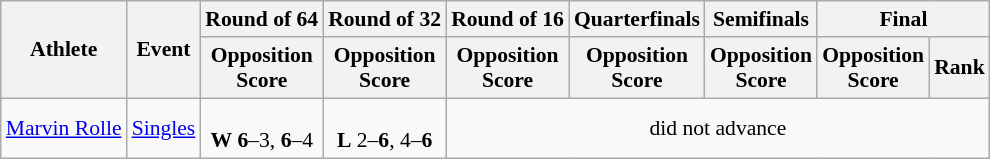<table class="wikitable" border="1" style="font-size:90%">
<tr>
<th rowspan=2>Athlete</th>
<th rowspan=2>Event</th>
<th>Round of 64</th>
<th>Round of 32</th>
<th>Round of 16</th>
<th>Quarterfinals</th>
<th>Semifinals</th>
<th colspan=2>Final</th>
</tr>
<tr>
<th>Opposition<br>Score</th>
<th>Opposition<br>Score</th>
<th>Opposition<br>Score</th>
<th>Opposition<br>Score</th>
<th>Opposition<br>Score</th>
<th>Opposition<br>Score</th>
<th>Rank</th>
</tr>
<tr>
<td><a href='#'>Marvin Rolle</a></td>
<td><a href='#'>Singles</a></td>
<td align=center><br> <strong>W</strong> <strong>6</strong>–3, <strong>6</strong>–4</td>
<td align=center><br> <strong>L</strong> 2–<strong>6</strong>, 4–<strong>6</strong></td>
<td align="center" colspan="5">did not advance</td>
</tr>
</table>
